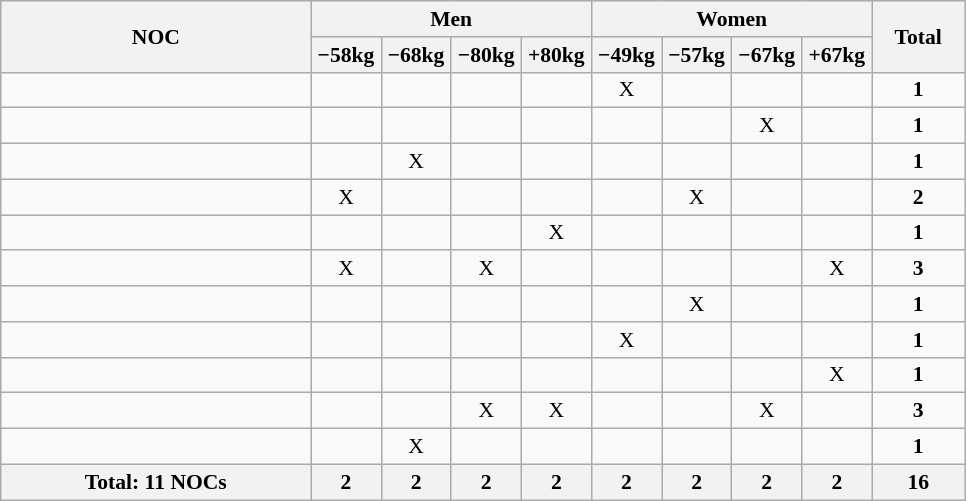<table class="wikitable" style="text-align:center; font-size:90%">
<tr>
<th rowspan="2" width=200 align="left">NOC</th>
<th colspan="4">Men</th>
<th colspan="4">Women</th>
<th width=55 rowspan="2">Total</th>
</tr>
<tr>
<th width=40>−58kg</th>
<th width=40>−68kg</th>
<th width=40>−80kg</th>
<th width=40>+80kg</th>
<th width=40>−49kg</th>
<th width=40>−57kg</th>
<th width=40>−67kg</th>
<th width=40>+67kg</th>
</tr>
<tr>
<td align="left"></td>
<td></td>
<td></td>
<td></td>
<td></td>
<td>X</td>
<td></td>
<td></td>
<td></td>
<td><strong>1</strong></td>
</tr>
<tr>
<td align="left"></td>
<td></td>
<td></td>
<td></td>
<td></td>
<td></td>
<td></td>
<td>X</td>
<td></td>
<td><strong>1</strong></td>
</tr>
<tr>
<td align="left"></td>
<td></td>
<td>X</td>
<td></td>
<td></td>
<td></td>
<td></td>
<td></td>
<td></td>
<td><strong>1</strong></td>
</tr>
<tr>
<td align="left"></td>
<td>X</td>
<td></td>
<td></td>
<td></td>
<td></td>
<td>X</td>
<td></td>
<td></td>
<td><strong>2</strong></td>
</tr>
<tr>
<td align="left"></td>
<td></td>
<td></td>
<td></td>
<td>X</td>
<td></td>
<td></td>
<td></td>
<td></td>
<td><strong>1</strong></td>
</tr>
<tr>
<td align="left"></td>
<td>X</td>
<td></td>
<td>X</td>
<td></td>
<td></td>
<td></td>
<td></td>
<td>X</td>
<td><strong>3</strong></td>
</tr>
<tr>
<td align="left"></td>
<td></td>
<td></td>
<td></td>
<td></td>
<td></td>
<td>X</td>
<td></td>
<td></td>
<td><strong>1</strong></td>
</tr>
<tr>
<td align="left"></td>
<td></td>
<td></td>
<td></td>
<td></td>
<td>X</td>
<td></td>
<td></td>
<td></td>
<td><strong>1</strong></td>
</tr>
<tr>
<td align="left"></td>
<td></td>
<td></td>
<td></td>
<td></td>
<td></td>
<td></td>
<td></td>
<td>X</td>
<td><strong>1</strong></td>
</tr>
<tr>
<td align="left"></td>
<td></td>
<td></td>
<td>X</td>
<td>X</td>
<td></td>
<td></td>
<td>X</td>
<td></td>
<td><strong>3</strong></td>
</tr>
<tr>
<td align="left"></td>
<td></td>
<td>X</td>
<td></td>
<td></td>
<td></td>
<td></td>
<td></td>
<td></td>
<td><strong>1</strong></td>
</tr>
<tr>
<th>Total: 11 NOCs</th>
<th>2</th>
<th>2</th>
<th>2</th>
<th>2</th>
<th>2</th>
<th>2</th>
<th>2</th>
<th>2</th>
<th>16</th>
</tr>
</table>
